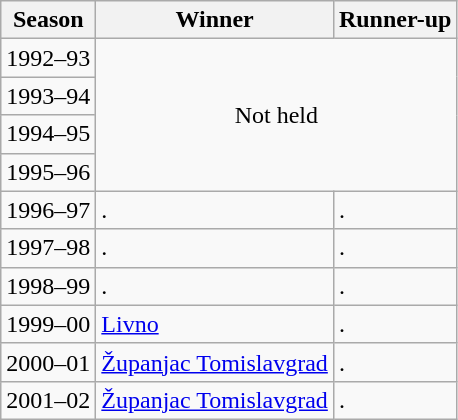<table class="wikitable">
<tr>
<th>Season</th>
<th>Winner</th>
<th>Runner-up</th>
</tr>
<tr>
<td>1992–93</td>
<td colspan=4 rowspan=4 align=center>Not held</td>
</tr>
<tr>
<td>1993–94</td>
</tr>
<tr>
<td>1994–95</td>
</tr>
<tr>
<td>1995–96</td>
</tr>
<tr>
<td>1996–97</td>
<td>.</td>
<td>.</td>
</tr>
<tr>
<td>1997–98</td>
<td>.</td>
<td>.</td>
</tr>
<tr>
<td>1998–99</td>
<td>.</td>
<td>.</td>
</tr>
<tr>
<td>1999–00</td>
<td><a href='#'>Livno</a></td>
<td>.</td>
</tr>
<tr>
<td>2000–01</td>
<td><a href='#'>Županjac Tomislavgrad</a></td>
<td>.</td>
</tr>
<tr>
<td>2001–02</td>
<td><a href='#'>Županjac Tomislavgrad</a></td>
<td>.</td>
</tr>
</table>
